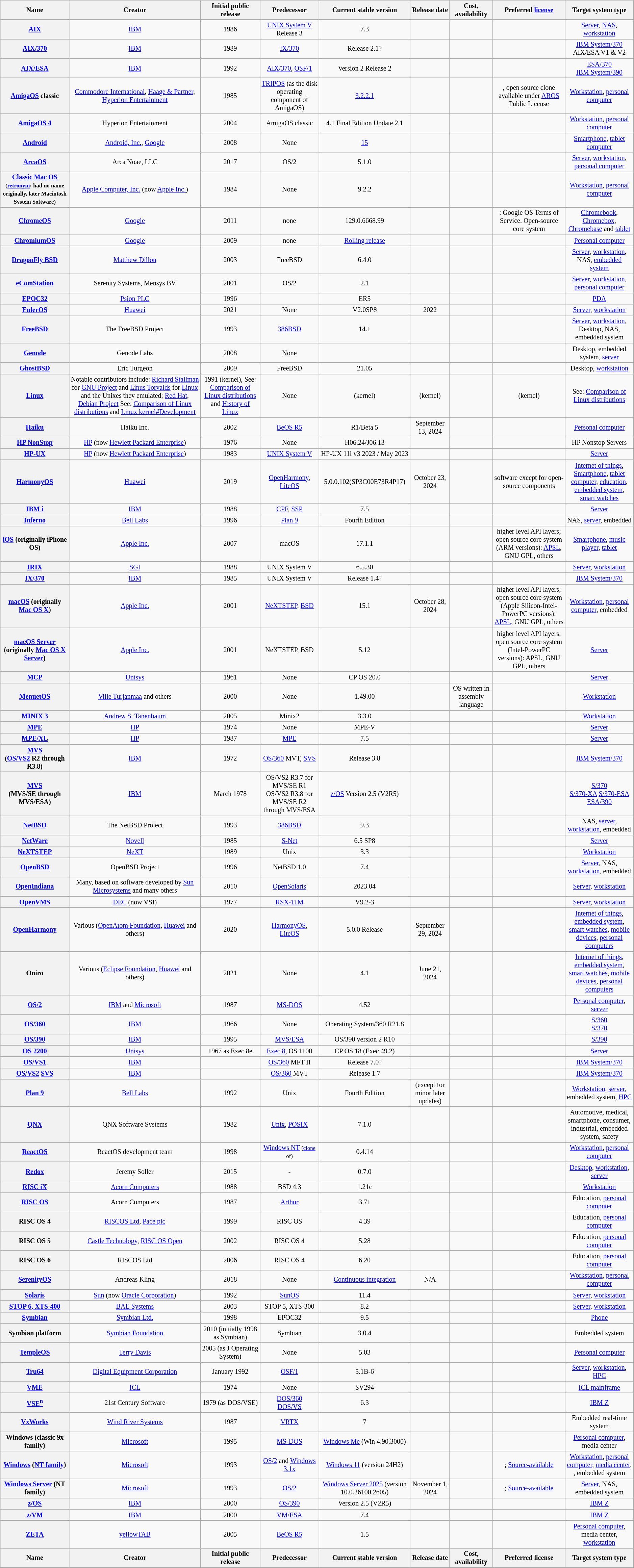<table class="wikitable sortable" style="font-size: smaller; text-align: center; width: auto; sortby: name;">
<tr>
<th scope="col">Name</th>
<th scope="col">Creator</th>
<th scope="col">Initial public release</th>
<th scope="col">Predecessor</th>
<th scope="col">Current stable version</th>
<th scope="col">Release date</th>
<th scope="col">Cost, availability</th>
<th scope="col">Preferred <a href='#'>license</a></th>
<th scope="col">Target system type</th>
</tr>
<tr>
<th scope="row"><a href='#'>AIX</a></th>
<td><a href='#'>IBM</a></td>
<td>1986</td>
<td><a href='#'>UNIX System V</a> Release 3</td>
<td>7.3</td>
<td></td>
<td></td>
<td></td>
<td><a href='#'>Server</a>, <a href='#'>NAS</a>, <a href='#'>workstation</a></td>
</tr>
<tr>
<th scope="row"><a href='#'>AIX/370</a></th>
<td><a href='#'>IBM</a></td>
<td>1989</td>
<td><a href='#'>IX/370</a></td>
<td>Release 2.1?</td>
<td></td>
<td></td>
<td></td>
<td><a href='#'>IBM System/370</a><br>AIX/ESA V1 & V2</td>
</tr>
<tr>
<th scope="row"><a href='#'>AIX/ESA</a></th>
<td><a href='#'>IBM</a></td>
<td>1992</td>
<td><a href='#'>AIX/370</a>, <a href='#'>OSF/1</a></td>
<td>Version 2 Release 2</td>
<td></td>
<td></td>
<td></td>
<td><a href='#'>ESA/370</a><br><a href='#'>IBM System/390</a></td>
</tr>
<tr>
<th scope="row"><a href='#'>AmigaOS</a> classic</th>
<td><a href='#'>Commodore International</a>, <a href='#'>Haage & Partner</a>, <a href='#'>Hyperion Entertainment</a></td>
<td>1985</td>
<td><a href='#'>TRIPOS</a> (as the disk operating component of AmigaOS)</td>
<td><a href='#'>3.2.2.1</a></td>
<td></td>
<td></td>
<td>, open source clone available under <a href='#'>AROS</a> Public License</td>
<td><a href='#'>Workstation</a>, <a href='#'>personal computer</a></td>
</tr>
<tr>
<th scope="row"><a href='#'>AmigaOS 4</a></th>
<td>Hyperion Entertainment</td>
<td>2004</td>
<td>AmigaOS classic</td>
<td>4.1 Final Edition Update 2.1</td>
<td></td>
<td></td>
<td></td>
<td><a href='#'>Workstation</a>, <a href='#'>personal computer</a></td>
</tr>
<tr>
<th scope="row"><a href='#'>Android</a></th>
<td><a href='#'>Android, Inc.</a>, <a href='#'>Google</a></td>
<td>2008</td>
<td>None</td>
<td><a href='#'>15</a></td>
<td></td>
<td></td>
<td></td>
<td><a href='#'>Smartphone</a>, <a href='#'>tablet computer</a></td>
</tr>
<tr>
<th scope="row"><a href='#'>ArcaOS</a></th>
<td>Arca Noae, LLC</td>
<td>2017</td>
<td>OS/2</td>
<td>5.1.0</td>
<td></td>
<td></td>
<td></td>
<td><a href='#'>Server</a>, <a href='#'>workstation</a>, <a href='#'>personal computer</a></td>
</tr>
<tr>
<th scope="row"><a href='#'>Classic Mac OS</a> <small>(<a href='#'>retronym</a>; had no name originally, later Macintosh System Software)</small></th>
<td><a href='#'>Apple Computer, Inc.</a> (now <a href='#'>Apple Inc.</a>)</td>
<td>1984</td>
<td>None</td>
<td>9.2.2</td>
<td></td>
<td></td>
<td></td>
<td><a href='#'>Workstation</a>, <a href='#'>personal computer</a></td>
</tr>
<tr>
<th scope="row"><a href='#'>ChromeOS</a></th>
<td><a href='#'>Google</a></td>
<td>2011</td>
<td>none</td>
<td>129.0.6668.99</td>
<td></td>
<td></td>
<td>: Google OS Terms of Service. Open-source core system</td>
<td><a href='#'>Chromebook</a>, <a href='#'>Chromebox</a>, <a href='#'>Chromebase</a> and <a href='#'>tablet</a></td>
</tr>
<tr>
<th scope="row"><a href='#'>ChromiumOS</a></th>
<td><a href='#'>Google</a></td>
<td>2009</td>
<td>none</td>
<td><a href='#'>Rolling release</a></td>
<td></td>
<td></td>
<td></td>
<td><a href='#'>Personal computer</a></td>
</tr>
<tr>
<th scope="row"><a href='#'>DragonFly BSD</a></th>
<td><a href='#'>Matthew Dillon</a></td>
<td>2003</td>
<td>FreeBSD</td>
<td>6.4.0</td>
<td></td>
<td></td>
<td></td>
<td><a href='#'>Server</a>, <a href='#'>workstation</a>, NAS, <a href='#'>embedded system</a></td>
</tr>
<tr>
<th scope="row"><a href='#'>eComStation</a></th>
<td>Serenity Systems, Mensys BV</td>
<td>2001</td>
<td>OS/2</td>
<td>2.1</td>
<td></td>
<td></td>
<td></td>
<td><a href='#'>Server</a>, <a href='#'>workstation</a>, <a href='#'>personal computer</a></td>
</tr>
<tr>
<th scope="row"><a href='#'>EPOC32</a></th>
<td><a href='#'>Psion PLC</a></td>
<td>1996</td>
<td></td>
<td>ER5</td>
<td></td>
<td></td>
<td></td>
<td><a href='#'>PDA</a></td>
</tr>
<tr>
<th scope="row"><a href='#'>EulerOS</a></th>
<td><a href='#'>Huawei</a></td>
<td>2021</td>
<td>None</td>
<td>V2.0SP8</td>
<td>2022</td>
<td></td>
<td></td>
<td><a href='#'>Server</a>, <a href='#'>workstation</a></td>
</tr>
<tr>
<th scope="row"><a href='#'>FreeBSD</a></th>
<td>The FreeBSD Project</td>
<td>1993</td>
<td><a href='#'>386BSD</a></td>
<td>14.1</td>
<td></td>
<td></td>
<td></td>
<td><a href='#'>Server</a>, <a href='#'>workstation</a>, Desktop, NAS, embedded system</td>
</tr>
<tr>
<th scope="row"><a href='#'>Genode</a></th>
<td>Genode Labs</td>
<td>2008</td>
<td>None</td>
<td></td>
<td></td>
<td></td>
<td></td>
<td>Desktop, embedded system, <a href='#'>server</a></td>
</tr>
<tr>
<th scope="row"><a href='#'>GhostBSD</a></th>
<td>Eric Turgeon</td>
<td>2009</td>
<td>FreeBSD</td>
<td>21.05</td>
<td></td>
<td></td>
<td></td>
<td>Desktop, <a href='#'>workstation</a></td>
</tr>
<tr>
<th scope="row"><a href='#'>Linux</a></th>
<td>Notable contributors include: <a href='#'>Richard Stallman</a> for <a href='#'>GNU Project</a> and <a href='#'>Linus Torvalds</a> for <a href='#'>Linux</a> and the Unixes they emulated; <a href='#'>Red Hat</a>, <a href='#'>Debian Project</a> See: <a href='#'>Comparison of Linux distributions</a> and <a href='#'>Linux kernel#Development</a></td>
<td>1991 (kernel), See: <a href='#'>Comparison of Linux distributions</a> and <a href='#'>History of Linux</a></td>
<td>None</td>
<td> (kernel)</td>
<td> (kernel)</td>
<td></td>
<td> (kernel)</td>
<td>See: <a href='#'>Comparison of Linux distributions</a></td>
</tr>
<tr>
<th scope="row"><a href='#'>Haiku</a></th>
<td>Haiku Inc.</td>
<td>2002</td>
<td><a href='#'>BeOS R5</a></td>
<td>R1/Beta 5</td>
<td>September 13, 2024</td>
<td></td>
<td></td>
<td><a href='#'>Personal computer</a></td>
</tr>
<tr>
<th scope="row"><a href='#'>HP NonStop</a></th>
<td><a href='#'>HP</a> (now <a href='#'>Hewlett Packard Enterprise</a>)</td>
<td>1976</td>
<td>None</td>
<td>H06.24/J06.13</td>
<td></td>
<td></td>
<td></td>
<td>HP Nonstop Servers</td>
</tr>
<tr>
<th scope="row"><a href='#'>HP-UX</a></th>
<td><a href='#'>HP</a> (now <a href='#'>Hewlett Packard Enterprise</a>)</td>
<td>1983</td>
<td><a href='#'>UNIX System V</a></td>
<td>HP-UX 11i v3 2023 / May 2023</td>
<td></td>
<td></td>
<td></td>
<td><a href='#'>Server</a></td>
</tr>
<tr>
<th scope="row"><a href='#'>HarmonyOS</a></th>
<td><a href='#'>Huawei</a></td>
<td>2019</td>
<td><a href='#'>OpenHarmony</a>, <a href='#'>LiteOS</a></td>
<td>5.0.0.102(SP3C00E73R4P17)</td>
<td>October 23, 2024</td>
<td></td>
<td> software except for open-source components</td>
<td><a href='#'>Internet of things</a>, <a href='#'>Smartphone</a>, <a href='#'>tablet computer</a>, <a href='#'>education</a>, <a href='#'>embedded system</a>, <a href='#'>smart watches</a></td>
</tr>
<tr>
<th scope="row"><a href='#'>IBM i</a></th>
<td><a href='#'>IBM</a></td>
<td>1988</td>
<td><a href='#'>CPF</a>, <a href='#'>SSP</a></td>
<td>7.5</td>
<td></td>
<td></td>
<td></td>
<td><a href='#'>Server</a></td>
</tr>
<tr>
<th scope="row"><a href='#'>Inferno</a></th>
<td><a href='#'>Bell Labs</a></td>
<td>1996</td>
<td><a href='#'>Plan 9</a></td>
<td>Fourth Edition</td>
<td></td>
<td></td>
<td></td>
<td>NAS, <a href='#'>server</a>, embedded</td>
</tr>
<tr>
<th scope="row"><a href='#'>iOS</a> (originally iPhone OS)</th>
<td><a href='#'>Apple Inc.</a></td>
<td>2007</td>
<td>macOS</td>
<td>17.1.1</td>
<td></td>
<td></td>
<td> higher level API layers; open source core system (ARM versions): <a href='#'>APSL</a>, GNU GPL, others</td>
<td><a href='#'>Smartphone</a>, <a href='#'>music player</a>, <a href='#'>tablet</a></td>
</tr>
<tr>
<th scope="row"><a href='#'>IRIX</a></th>
<td><a href='#'>SGI</a></td>
<td>1988</td>
<td>UNIX System V</td>
<td>6.5.30</td>
<td></td>
<td></td>
<td></td>
<td><a href='#'>Server</a>, <a href='#'>workstation</a></td>
</tr>
<tr>
<th scope="row"><a href='#'>IX/370</a></th>
<td><a href='#'>IBM</a></td>
<td>1985</td>
<td>UNIX System V</td>
<td>Release 1.4?</td>
<td></td>
<td></td>
<td></td>
<td><a href='#'>IBM System/370</a></td>
</tr>
<tr>
<th scope="row"><a href='#'>macOS</a> (originally <a href='#'>Mac OS X</a>)</th>
<td><a href='#'>Apple Inc.</a></td>
<td>2001</td>
<td><a href='#'>NeXTSTEP</a>, <a href='#'>BSD</a></td>
<td>15.1</td>
<td>October 28, 2024</td>
<td></td>
<td> higher level API layers; open source core system (Apple Silicon-Intel-PowerPC versions): <a href='#'>APSL</a>, GNU GPL, others</td>
<td><a href='#'>Workstation</a>, <a href='#'>personal computer</a>, embedded</td>
</tr>
<tr>
<th scope="row"><a href='#'>macOS Server</a> (originally <a href='#'>Mac OS X Server</a>)</th>
<td><a href='#'>Apple Inc.</a></td>
<td>2001</td>
<td>NeXTSTEP, BSD</td>
<td>5.12</td>
<td></td>
<td></td>
<td> higher level API layers; open source core system (Intel-PowerPC versions): APSL, GNU GPL, others</td>
<td><a href='#'>Server</a></td>
</tr>
<tr>
<th scope="row"><a href='#'>MCP</a></th>
<td><a href='#'>Unisys</a></td>
<td>1961</td>
<td>None</td>
<td>CP OS 20.0</td>
<td></td>
<td></td>
<td></td>
<td><a href='#'>Server</a></td>
</tr>
<tr>
<th scope="row"><a href='#'>MenuetOS</a></th>
<td><a href='#'>Ville Turjanmaa</a> and others</td>
<td>2000</td>
<td>None</td>
<td>1.49.00</td>
<td></td>
<td>OS written in assembly language</td>
<td></td>
<td><a href='#'>Workstation</a></td>
</tr>
<tr>
<th scope="row"><a href='#'>MINIX 3</a></th>
<td><a href='#'>Andrew S. Tanenbaum</a></td>
<td>2005</td>
<td>Minix2</td>
<td>3.3.0</td>
<td></td>
<td></td>
<td></td>
<td><a href='#'>Workstation</a></td>
</tr>
<tr>
<th scope="row"><a href='#'>MPE</a></th>
<td><a href='#'>HP</a></td>
<td>1974</td>
<td>None</td>
<td>MPE-V</td>
<td></td>
<td></td>
<td></td>
<td><a href='#'>Server</a></td>
</tr>
<tr>
<th scope="row"><a href='#'>MPE/XL</a></th>
<td><a href='#'>HP</a></td>
<td>1987</td>
<td><a href='#'>MPE</a></td>
<td>7.5</td>
<td></td>
<td> </td>
<td></td>
<td><a href='#'>Server</a></td>
</tr>
<tr>
<th scope="row"><a href='#'>MVS</a><br>(<a href='#'>OS/VS2</a> R2 through R3.8)</th>
<td><a href='#'>IBM</a></td>
<td>1972</td>
<td><a href='#'>OS/360</a> MVT, <a href='#'>SVS</a></td>
<td>Release 3.8</td>
<td></td>
<td></td>
<td></td>
<td><a href='#'>IBM System/370</a></td>
</tr>
<tr>
<th scope="row"><a href='#'>MVS</a><br>(MVS/SE through MVS/ESA)</th>
<td><a href='#'>IBM</a></td>
<td>March 1978</td>
<td>OS/VS2 R3.7 for MVS/SE R1<br>OS/VS2 R3.8 for MVS/SE R2 through MVS/ESA</td>
<td><a href='#'>z/OS</a> Version 2.5 (V2R5)</td>
<td></td>
<td></td>
<td></td>
<td><a href='#'>S/370</a><br><a href='#'>S/370-XA</a>
<a href='#'>S/370-ESA</a>
<a href='#'>ESA/390</a></td>
</tr>
<tr>
<th scope="row"><a href='#'>NetBSD</a></th>
<td>The NetBSD Project</td>
<td>1993</td>
<td><a href='#'>386BSD</a></td>
<td>9.3</td>
<td></td>
<td></td>
<td></td>
<td>NAS, <a href='#'>server</a>, <a href='#'>workstation</a>, embedded</td>
</tr>
<tr>
<th scope="row"><a href='#'>NetWare</a></th>
<td><a href='#'>Novell</a></td>
<td>1985</td>
<td><a href='#'>S-Net</a></td>
<td>6.5 SP8</td>
<td></td>
<td></td>
<td></td>
<td><a href='#'>Server</a></td>
</tr>
<tr>
<th scope="row"><a href='#'>NeXTSTEP</a></th>
<td><a href='#'>NeXT</a></td>
<td>1989</td>
<td>Unix</td>
<td>3.3</td>
<td></td>
<td></td>
<td></td>
<td><a href='#'>Workstation</a></td>
</tr>
<tr>
<th scope="row"><a href='#'>OpenBSD</a></th>
<td>OpenBSD Project</td>
<td>1996</td>
<td>NetBSD 1.0</td>
<td>7.4</td>
<td></td>
<td></td>
<td></td>
<td><a href='#'>Server</a>, NAS, <a href='#'>workstation</a>, embedded</td>
</tr>
<tr>
<th scope="row"><a href='#'>OpenIndiana</a></th>
<td>Many, based on software developed by <a href='#'>Sun Microsystems</a> and many others</td>
<td>2010</td>
<td><a href='#'>OpenSolaris</a></td>
<td>2023.04</td>
<td></td>
<td></td>
<td></td>
<td><a href='#'>Server</a>, <a href='#'>workstation</a></td>
</tr>
<tr>
<th scope="row"><a href='#'>OpenVMS</a></th>
<td><a href='#'>DEC</a> (now VSI)</td>
<td>1977</td>
<td><a href='#'>RSX-11M</a></td>
<td>V9.2-3</td>
<td></td>
<td></td>
<td></td>
<td><a href='#'>Server</a>, <a href='#'>workstation</a></td>
</tr>
<tr>
<th scope="row"><a href='#'>OpenHarmony</a></th>
<td>Various (<a href='#'>OpenAtom Foundation</a>, <a href='#'>Huawei</a> and others)</td>
<td>2020</td>
<td><a href='#'>HarmonyOS</a>, <a href='#'>LiteOS</a></td>
<td>5.0.0 Release</td>
<td>September 29, 2024</td>
<td></td>
<td></td>
<td><a href='#'>Internet of things</a>, <a href='#'>embedded system</a>, <a href='#'>smart watches</a>, <a href='#'>mobile devices</a>, <a href='#'>personal computers</a></td>
</tr>
<tr>
<th>Oniro</th>
<td>Various (<a href='#'>Eclipse Foundation</a>, <a href='#'>Huawei</a> and others)</td>
<td>2021</td>
<td>None</td>
<td>4.1</td>
<td>June 21, 2024</td>
<td></td>
<td></td>
<td><a href='#'>Internet of things</a>, <a href='#'>embedded system</a>, <a href='#'>smart watches</a>, <a href='#'>mobile devices</a>, <a href='#'>personal computers</a></td>
</tr>
<tr>
<th scope="row"><a href='#'>OS/2</a></th>
<td><a href='#'>IBM</a> and <a href='#'>Microsoft</a></td>
<td>1987</td>
<td><a href='#'>MS-DOS</a></td>
<td>4.52</td>
<td></td>
<td></td>
<td></td>
<td><a href='#'>Personal computer</a>, <a href='#'>server</a></td>
</tr>
<tr>
<th scope="row"><a href='#'>OS/360</a></th>
<td><a href='#'>IBM</a></td>
<td>1966</td>
<td>None</td>
<td>Operating System/360 R21.8</td>
<td></td>
<td></td>
<td></td>
<td><a href='#'>S/360</a><br><a href='#'>S/370</a></td>
</tr>
<tr>
<th scope="row"><a href='#'>OS/390</a></th>
<td><a href='#'>IBM</a></td>
<td>1995</td>
<td><a href='#'>MVS/ESA</a></td>
<td>OS/390 version 2 R10</td>
<td></td>
<td></td>
<td></td>
<td><a href='#'>S/390</a></td>
</tr>
<tr>
<th scope="row"><a href='#'>OS 2200</a></th>
<td><a href='#'>Unisys</a></td>
<td>1967 as Exec 8e</td>
<td><a href='#'>Exec 8</a>, OS 1100</td>
<td>CP OS 18 (Exec 49.2)</td>
<td></td>
<td></td>
<td></td>
<td><a href='#'>Server</a></td>
</tr>
<tr>
<th scope="row"><a href='#'>OS/VS1</a></th>
<td><a href='#'>IBM</a></td>
<td></td>
<td><a href='#'>OS/360</a> MFT II</td>
<td>Release 7.0?</td>
<td></td>
<td></td>
<td></td>
<td><a href='#'>IBM System/370</a></td>
</tr>
<tr>
<th scope="row"><a href='#'>OS/VS2</a> <a href='#'>SVS</a></th>
<td><a href='#'>IBM</a></td>
<td></td>
<td><a href='#'>OS/360</a> MVT</td>
<td>Release 1.7</td>
<td></td>
<td></td>
<td></td>
<td><a href='#'>IBM System/370</a></td>
</tr>
<tr>
<th scope="row"><a href='#'>Plan 9</a></th>
<td><a href='#'>Bell Labs</a></td>
<td>1992</td>
<td>Unix</td>
<td>Fourth Edition</td>
<td> (except for minor later updates)</td>
<td></td>
<td></td>
<td><a href='#'>Workstation</a>, <a href='#'>server</a>, embedded system, <a href='#'>HPC</a></td>
</tr>
<tr>
<th scope="row"><a href='#'>QNX</a></th>
<td>QNX Software Systems</td>
<td>1982</td>
<td><a href='#'>Unix</a>, <a href='#'>POSIX</a></td>
<td>7.1.0</td>
<td></td>
<td></td>
<td></td>
<td>Automotive, medical, smartphone, consumer, industrial, embedded system, safety</td>
</tr>
<tr>
<th scope="row"><a href='#'>ReactOS</a></th>
<td>ReactOS development team</td>
<td>1998</td>
<td><a href='#'>Windows NT</a> <small>(<a href='#'>clone</a> of)</small></td>
<td>0.4.14</td>
<td></td>
<td></td>
<td></td>
<td><a href='#'>Workstation</a>, <a href='#'>personal computer</a></td>
</tr>
<tr>
<th scope="row"><a href='#'> Redox</a></th>
<td>Jeremy Soller</td>
<td>2015</td>
<td>-</td>
<td>0.7.0</td>
<td></td>
<td></td>
<td></td>
<td><a href='#'>Desktop</a>, <a href='#'>workstation</a>, <a href='#'>server</a></td>
</tr>
<tr>
<th scope="row"><a href='#'>RISC iX</a></th>
<td><a href='#'>Acorn Computers</a></td>
<td>1988</td>
<td>BSD 4.3</td>
<td>1.21c</td>
<td></td>
<td></td>
<td></td>
<td><a href='#'>Workstation</a></td>
</tr>
<tr>
<th scope="row"><a href='#'>RISC OS</a></th>
<td>Acorn Computers</td>
<td>1987</td>
<td><a href='#'>Arthur</a></td>
<td>3.71</td>
<td></td>
<td></td>
<td></td>
<td>Education, <a href='#'>personal computer</a></td>
</tr>
<tr>
<th scope="row">RISC OS 4</th>
<td><a href='#'>RISCOS Ltd</a>, <a href='#'>Pace plc</a></td>
<td>1999</td>
<td>RISC OS</td>
<td>4.39</td>
<td></td>
<td></td>
<td></td>
<td>Education, <a href='#'>personal computer</a></td>
</tr>
<tr>
<th scope="row">RISC OS 5</th>
<td><a href='#'>Castle Technology</a>, <a href='#'>RISC OS Open</a></td>
<td>2002</td>
<td>RISC OS 4</td>
<td>5.28</td>
<td></td>
<td></td>
<td></td>
<td>Education, <a href='#'>personal computer</a></td>
</tr>
<tr>
<th scope="row">RISC OS 6</th>
<td>RISCOS Ltd</td>
<td>2006</td>
<td>RISC OS 4</td>
<td>6.20</td>
<td></td>
<td></td>
<td></td>
<td>Education, <a href='#'>personal computer</a></td>
</tr>
<tr>
<th scope="row"><a href='#'>SerenityOS</a></th>
<td>Andreas Kling</td>
<td>2018</td>
<td>None</td>
<td><a href='#'>Continuous integration</a></td>
<td>N/A</td>
<td></td>
<td></td>
<td><a href='#'>Workstation</a>, <a href='#'>personal computer</a></td>
</tr>
<tr>
<th scope="row"><a href='#'>Solaris</a></th>
<td><a href='#'>Sun</a> (now <a href='#'>Oracle Corporation</a>)</td>
<td>1992</td>
<td><a href='#'>SunOS</a></td>
<td>11.4</td>
<td></td>
<td></td>
<td></td>
<td><a href='#'>Server</a>, <a href='#'>workstation</a></td>
</tr>
<tr>
<th scope="row"><a href='#'>STOP 6, XTS-400</a></th>
<td><a href='#'>BAE Systems</a></td>
<td>2003</td>
<td>STOP 5, XTS-300</td>
<td>8.2</td>
<td></td>
<td></td>
<td></td>
<td><a href='#'>Server</a>, <a href='#'>workstation</a></td>
</tr>
<tr>
<th scope="row"><a href='#'>Symbian</a></th>
<td><a href='#'>Symbian Ltd.</a></td>
<td>1998</td>
<td>EPOC32</td>
<td>9.5</td>
<td></td>
<td></td>
<td></td>
<td><a href='#'>Phone</a></td>
</tr>
<tr>
<th scope="row">Symbian platform</th>
<td><a href='#'>Symbian Foundation</a></td>
<td>2010 (initially 1998 as Symbian)</td>
<td>Symbian</td>
<td>3.0.4</td>
<td></td>
<td></td>
<td></td>
<td>Embedded system</td>
</tr>
<tr>
<th scope="row"><a href='#'>TempleOS</a></th>
<td><a href='#'>Terry Davis</a></td>
<td>2005 (as J Operating System)</td>
<td>None</td>
<td>5.03</td>
<td></td>
<td></td>
<td></td>
<td><a href='#'>Personal computer</a></td>
</tr>
<tr>
<th scope="row"><a href='#'>Tru64</a></th>
<td><a href='#'>Digital Equipment Corporation</a></td>
<td>January 1992</td>
<td><a href='#'>OSF/1</a></td>
<td>5.1B-6</td>
<td></td>
<td></td>
<td></td>
<td><a href='#'>Server</a>, <a href='#'>workstation</a>, <a href='#'>HPC</a></td>
</tr>
<tr>
<th scope="row"><a href='#'>VME</a></th>
<td><a href='#'>ICL</a></td>
<td>1974</td>
<td>None</td>
<td>SV294</td>
<td></td>
<td></td>
<td></td>
<td><a href='#'>ICL mainframe</a></td>
</tr>
<tr>
<th scope="row"><a href='#'>VSE<sup>n</sup></a></th>
<td>21st Century Software</td>
<td>1979 (as DOS/VSE)</td>
<td><a href='#'>DOS/360</a><br><a href='#'>DOS/VS</a></td>
<td>6.3</td>
<td></td>
<td></td>
<td></td>
<td><a href='#'>IBM Z</a></td>
</tr>
<tr>
<th scope="row"><a href='#'>VxWorks</a></th>
<td><a href='#'>Wind River Systems</a></td>
<td>1987</td>
<td><a href='#'>VRTX</a></td>
<td>7</td>
<td></td>
<td></td>
<td></td>
<td>Embedded real-time system</td>
</tr>
<tr>
<th scope="row">Windows (classic 9x family)</th>
<td><a href='#'>Microsoft</a></td>
<td>1995</td>
<td><a href='#'>MS-DOS</a></td>
<td><a href='#'>Windows Me</a> (Win 4.90.3000)</td>
<td></td>
<td></td>
<td></td>
<td><a href='#'>Personal computer</a>, media center</td>
</tr>
<tr>
<th scope="row"><a href='#'>Windows</a> (<a href='#'>NT family</a>)</th>
<td><a href='#'>Microsoft</a></td>
<td>1993</td>
<td><a href='#'>OS/2</a> and <a href='#'>Windows 3.1x</a></td>
<td><a href='#'>Windows 11</a> (version 24H2)</td>
<td></td>
<td></td>
<td>; <a href='#'>Source-available</a></td>
<td><a href='#'>Workstation</a>, <a href='#'>personal computer</a>, <a href='#'>media center</a>, , embedded system</td>
</tr>
<tr>
<th scope="row"><a href='#'>Windows Server</a> (NT family)</th>
<td><a href='#'>Microsoft</a></td>
<td>1993</td>
<td><a href='#'>OS/2</a></td>
<td><a href='#'>Windows Server 2025</a> (version 10.0.26100.2605)</td>
<td>November 1, 2024</td>
<td></td>
<td>; <a href='#'>Source-available</a></td>
<td><a href='#'>Server</a>, NAS, embedded system</td>
</tr>
<tr>
<th scope="row"><a href='#'>z/OS</a></th>
<td><a href='#'>IBM</a></td>
<td>2000</td>
<td><a href='#'>OS/390</a></td>
<td>Version 2.5 (V2R5)</td>
<td></td>
<td></td>
<td></td>
<td><a href='#'>IBM Z</a></td>
</tr>
<tr>
<th scope="row"><a href='#'>z/VM</a></th>
<td><a href='#'>IBM</a></td>
<td>2000</td>
<td><a href='#'>VM/ESA</a></td>
<td>7.4</td>
<td></td>
<td></td>
<td></td>
<td><a href='#'>IBM Z</a></td>
</tr>
<tr>
<th scope="row"><a href='#'>ZETA</a></th>
<td><a href='#'>yellowTAB</a></td>
<td>2005</td>
<td><a href='#'>BeOS R5</a></td>
<td>1.5</td>
<td></td>
<td></td>
<td></td>
<td><a href='#'>Personal computer</a>, media center, <a href='#'>workstation</a></td>
</tr>
<tr class="sortbottom">
<th>Name</th>
<th>Creator</th>
<th abbr="Initial release">Initial public release</th>
<th>Predecessor</th>
<th>Current stable version</th>
<th>Release date</th>
<th>Cost, availability</th>
<th>Preferred license</th>
<th>Target system type</th>
</tr>
</table>
